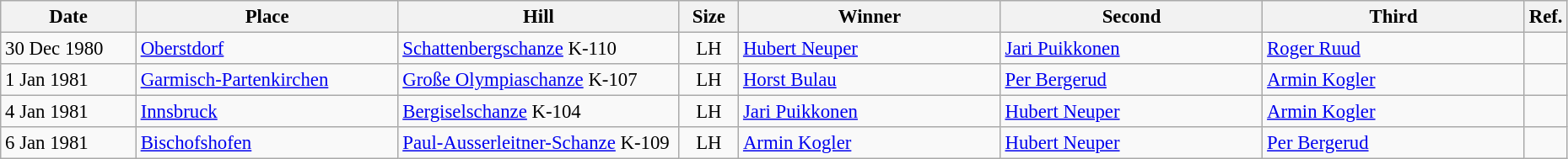<table class="wikitable" style="font-size:95%;">
<tr>
<th width="100">Date</th>
<th width="200">Place</th>
<th width="215">Hill</th>
<th width="40">Size</th>
<th width="200">Winner</th>
<th width="200">Second</th>
<th width="200">Third</th>
<th width="10">Ref.</th>
</tr>
<tr>
<td>30 Dec 1980</td>
<td> <a href='#'>Oberstdorf</a></td>
<td><a href='#'>Schattenbergschanze</a> K-110</td>
<td align=center>LH</td>
<td> <a href='#'>Hubert Neuper</a></td>
<td> <a href='#'>Jari Puikkonen</a></td>
<td> <a href='#'>Roger Ruud</a></td>
<td></td>
</tr>
<tr>
<td>1 Jan 1981</td>
<td> <a href='#'>Garmisch-Partenkirchen</a></td>
<td><a href='#'>Große Olympiaschanze</a> K-107</td>
<td align=center>LH</td>
<td> <a href='#'>Horst Bulau</a></td>
<td> <a href='#'>Per Bergerud</a></td>
<td> <a href='#'>Armin Kogler</a></td>
<td></td>
</tr>
<tr>
<td>4 Jan 1981</td>
<td> <a href='#'>Innsbruck</a></td>
<td><a href='#'>Bergiselschanze</a> K-104</td>
<td align=center>LH</td>
<td> <a href='#'>Jari Puikkonen</a></td>
<td> <a href='#'>Hubert Neuper</a></td>
<td> <a href='#'>Armin Kogler</a></td>
<td></td>
</tr>
<tr>
<td>6 Jan 1981</td>
<td> <a href='#'>Bischofshofen</a></td>
<td><a href='#'>Paul-Ausserleitner-Schanze</a> K-109</td>
<td align=center>LH</td>
<td> <a href='#'>Armin Kogler</a></td>
<td> <a href='#'>Hubert Neuper</a></td>
<td> <a href='#'>Per Bergerud</a></td>
<td></td>
</tr>
</table>
